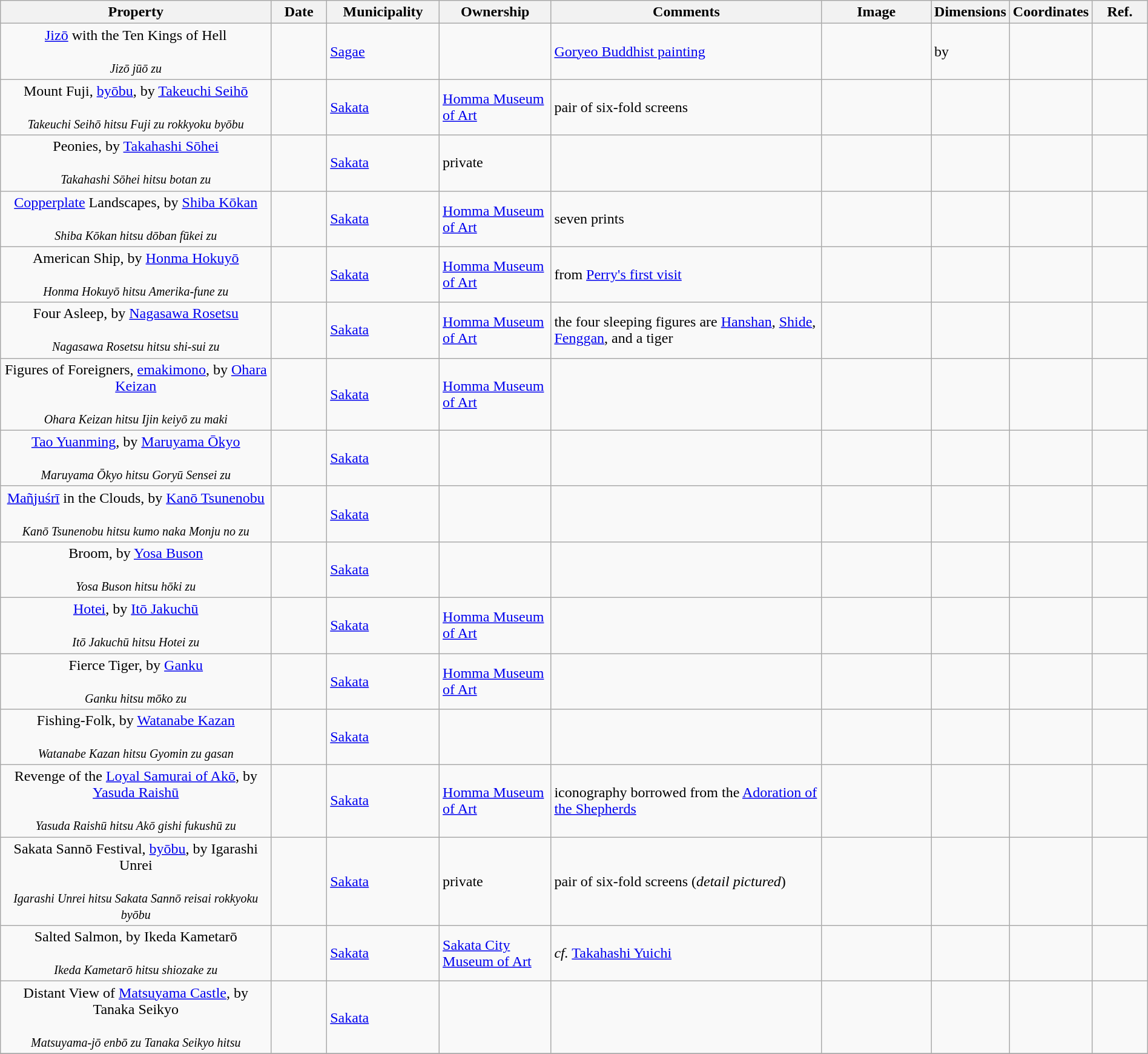<table class="wikitable sortable"  style="width:100%;">
<tr>
<th width="25%" align="left">Property</th>
<th width="5%" align="left">Date</th>
<th width="10%" align="left">Municipality</th>
<th width="10%" align="left">Ownership</th>
<th width="25%" align="left" class="unsortable">Comments</th>
<th width="10%" align="left" class="unsortable">Image</th>
<th width="5%" align="left" class="unsortable">Dimensions</th>
<th width="5%" align="left" class="unsortable">Coordinates</th>
<th width="5%" align="left" class="unsortable">Ref.</th>
</tr>
<tr>
<td align="center"><a href='#'>Jizō</a> with the Ten Kings of Hell<br><br><small><em>Jizō jūō zu</em></small></td>
<td></td>
<td><a href='#'>Sagae</a></td>
<td></td>
<td><a href='#'>Goryeo Buddhist painting</a></td>
<td></td>
<td> by </td>
<td></td>
<td></td>
</tr>
<tr>
<td align="center">Mount Fuji, <a href='#'>byōbu</a>, by <a href='#'>Takeuchi Seihō</a><br><br><small><em>Takeuchi Seihō hitsu Fuji zu rokkyoku byōbu</em></small></td>
<td></td>
<td><a href='#'>Sakata</a></td>
<td><a href='#'>Homma Museum of Art</a></td>
<td>pair of six-fold screens</td>
<td></td>
<td></td>
<td></td>
<td></td>
</tr>
<tr>
<td align="center">Peonies, by <a href='#'>Takahashi Sōhei</a><br><br><small><em>Takahashi Sōhei hitsu botan zu</em></small></td>
<td></td>
<td><a href='#'>Sakata</a></td>
<td>private</td>
<td></td>
<td></td>
<td></td>
<td></td>
<td></td>
</tr>
<tr>
<td align="center"><a href='#'>Copperplate</a> Landscapes, by <a href='#'>Shiba Kōkan</a><br><br><small><em>Shiba Kōkan hitsu dōban fūkei zu</em></small></td>
<td></td>
<td><a href='#'>Sakata</a></td>
<td><a href='#'>Homma Museum of Art</a></td>
<td>seven prints</td>
<td></td>
<td></td>
<td></td>
<td></td>
</tr>
<tr>
<td align="center">American Ship, by <a href='#'>Honma Hokuyō</a><br><br><small><em>Honma Hokuyō hitsu Amerika-fune zu</em></small></td>
<td></td>
<td><a href='#'>Sakata</a></td>
<td><a href='#'>Homma Museum of Art</a></td>
<td>from <a href='#'>Perry's first visit</a></td>
<td></td>
<td></td>
<td></td>
<td></td>
</tr>
<tr>
<td align="center">Four Asleep, by <a href='#'>Nagasawa Rosetsu</a><br><br><small><em>Nagasawa Rosetsu hitsu shi-sui zu</em></small></td>
<td></td>
<td><a href='#'>Sakata</a></td>
<td><a href='#'>Homma Museum of Art</a></td>
<td>the four sleeping figures are <a href='#'>Hanshan</a>, <a href='#'>Shide</a>, <a href='#'>Fenggan</a>, and a tiger</td>
<td></td>
<td></td>
<td></td>
<td></td>
</tr>
<tr>
<td align="center">Figures of Foreigners, <a href='#'>emakimono</a>, by <a href='#'>Ohara Keizan</a><br><br><small><em>Ohara Keizan hitsu Ijin keiyō zu maki</em></small></td>
<td></td>
<td><a href='#'>Sakata</a></td>
<td><a href='#'>Homma Museum of Art</a></td>
<td></td>
<td></td>
<td></td>
<td></td>
<td></td>
</tr>
<tr>
<td align="center"><a href='#'>Tao Yuanming</a>, by <a href='#'>Maruyama Ōkyo</a><br><br><small><em>Maruyama Ōkyo hitsu Goryū Sensei zu</em></small></td>
<td></td>
<td><a href='#'>Sakata</a></td>
<td></td>
<td></td>
<td></td>
<td></td>
<td></td>
<td></td>
</tr>
<tr>
<td align="center"><a href='#'>Mañjuśrī</a> in the Clouds, by <a href='#'>Kanō Tsunenobu</a><br><br><small><em>Kanō Tsunenobu hitsu kumo naka Monju no zu</em></small></td>
<td></td>
<td><a href='#'>Sakata</a></td>
<td></td>
<td></td>
<td></td>
<td></td>
<td></td>
<td></td>
</tr>
<tr>
<td align="center">Broom, by <a href='#'>Yosa Buson</a><br><br><small><em>Yosa Buson hitsu hōki zu</em></small></td>
<td></td>
<td><a href='#'>Sakata</a></td>
<td></td>
<td></td>
<td></td>
<td></td>
<td></td>
<td></td>
</tr>
<tr>
<td align="center"><a href='#'>Hotei</a>, by <a href='#'>Itō Jakuchū</a><br><br><small><em>Itō Jakuchū hitsu Hotei zu</em></small></td>
<td></td>
<td><a href='#'>Sakata</a></td>
<td><a href='#'>Homma Museum of Art</a></td>
<td></td>
<td></td>
<td></td>
<td></td>
<td></td>
</tr>
<tr>
<td align="center">Fierce Tiger, by <a href='#'>Ganku</a><br><br><small><em>Ganku hitsu mōko zu</em></small></td>
<td></td>
<td><a href='#'>Sakata</a></td>
<td><a href='#'>Homma Museum of Art</a></td>
<td></td>
<td></td>
<td></td>
<td></td>
<td></td>
</tr>
<tr>
<td align="center">Fishing-Folk, by <a href='#'>Watanabe Kazan</a><br><br><small><em>Watanabe Kazan hitsu Gyomin zu gasan</em></small></td>
<td></td>
<td><a href='#'>Sakata</a></td>
<td></td>
<td></td>
<td></td>
<td></td>
<td></td>
<td></td>
</tr>
<tr>
<td align="center">Revenge of the <a href='#'>Loyal Samurai of Akō</a>, by <a href='#'>Yasuda Raishū</a><br><br><small><em>Yasuda Raishū hitsu Akō gishi fukushū zu</em></small></td>
<td></td>
<td><a href='#'>Sakata</a></td>
<td><a href='#'>Homma Museum of Art</a></td>
<td>iconography borrowed from the <a href='#'>Adoration of the Shepherds</a></td>
<td></td>
<td></td>
<td></td>
<td></td>
</tr>
<tr>
<td align="center">Sakata Sannō Festival, <a href='#'>byōbu</a>, by Igarashi Unrei<br><br><small><em>Igarashi Unrei hitsu Sakata Sannō reisai rokkyoku byōbu</em></small></td>
<td></td>
<td><a href='#'>Sakata</a></td>
<td>private</td>
<td>pair of six-fold screens (<em>detail pictured</em>)</td>
<td></td>
<td></td>
<td></td>
<td></td>
</tr>
<tr>
<td align="center">Salted Salmon, by Ikeda Kametarō<br><br><small><em>Ikeda Kametarō hitsu shiozake zu</em></small></td>
<td></td>
<td><a href='#'>Sakata</a></td>
<td><a href='#'>Sakata City Museum of Art</a></td>
<td><em>cf.</em> <a href='#'>Takahashi Yuichi</a></td>
<td align="center"></td>
<td></td>
<td></td>
<td></td>
</tr>
<tr>
<td align="center">Distant View of <a href='#'>Matsuyama Castle</a>, by Tanaka Seikyo<br><br><small><em>Matsuyama-jō enbō zu Tanaka Seikyo hitsu</em></small></td>
<td></td>
<td><a href='#'>Sakata</a></td>
<td></td>
<td></td>
<td></td>
<td></td>
<td></td>
<td></td>
</tr>
<tr>
</tr>
</table>
